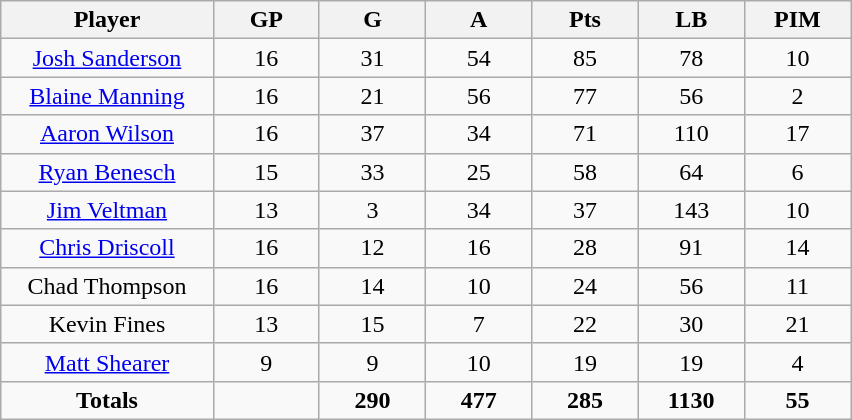<table class="wikitable sortable">
<tr align=center>
<th width="20%">Player</th>
<th width="10%">GP</th>
<th width="10%">G</th>
<th width="10%">A</th>
<th width="10%">Pts</th>
<th width="10%">LB</th>
<th width="10%">PIM</th>
</tr>
<tr align=center>
<td><a href='#'>Josh Sanderson</a></td>
<td>16</td>
<td>31</td>
<td>54</td>
<td>85</td>
<td>78</td>
<td>10</td>
</tr>
<tr align=center>
<td><a href='#'>Blaine Manning</a></td>
<td>16</td>
<td>21</td>
<td>56</td>
<td>77</td>
<td>56</td>
<td>2</td>
</tr>
<tr align=center>
<td><a href='#'>Aaron Wilson</a></td>
<td>16</td>
<td>37</td>
<td>34</td>
<td>71</td>
<td>110</td>
<td>17</td>
</tr>
<tr align=center>
<td><a href='#'>Ryan Benesch</a></td>
<td>15</td>
<td>33</td>
<td>25</td>
<td>58</td>
<td>64</td>
<td>6</td>
</tr>
<tr align=center>
<td><a href='#'>Jim Veltman</a></td>
<td>13</td>
<td>3</td>
<td>34</td>
<td>37</td>
<td>143</td>
<td>10</td>
</tr>
<tr align=center>
<td><a href='#'>Chris Driscoll</a></td>
<td>16</td>
<td>12</td>
<td>16</td>
<td>28</td>
<td>91</td>
<td>14</td>
</tr>
<tr align=center>
<td>Chad Thompson</td>
<td>16</td>
<td>14</td>
<td>10</td>
<td>24</td>
<td>56</td>
<td>11</td>
</tr>
<tr align=center>
<td>Kevin Fines</td>
<td>13</td>
<td>15</td>
<td>7</td>
<td>22</td>
<td>30</td>
<td>21</td>
</tr>
<tr align=center>
<td><a href='#'>Matt Shearer</a></td>
<td>9</td>
<td>9</td>
<td>10</td>
<td>19</td>
<td>19</td>
<td>4</td>
</tr>
<tr align=center>
<td><strong>Totals</strong></td>
<td></td>
<td><strong>290</strong></td>
<td><strong>477</strong></td>
<td><strong>285</strong></td>
<td><strong>1130</strong></td>
<td><strong>55</strong></td>
</tr>
</table>
